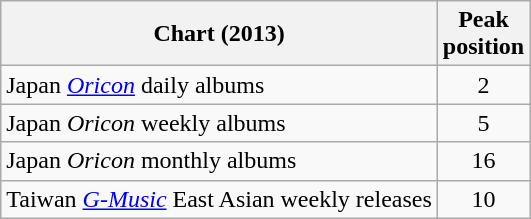<table class="wikitable sortable">
<tr>
<th>Chart (2013)</th>
<th>Peak<br>position</th>
</tr>
<tr>
<td>Japan <em><a href='#'>Oricon</a></em> daily albums</td>
<td align="center">2</td>
</tr>
<tr>
<td>Japan <em>Oricon</em> weekly albums</td>
<td align="center">5</td>
</tr>
<tr>
<td>Japan <em>Oricon</em> monthly albums</td>
<td align="center">16</td>
</tr>
<tr>
<td>Taiwan <em><a href='#'>G-Music</a></em> East Asian weekly releases</td>
<td align="center">10</td>
</tr>
</table>
